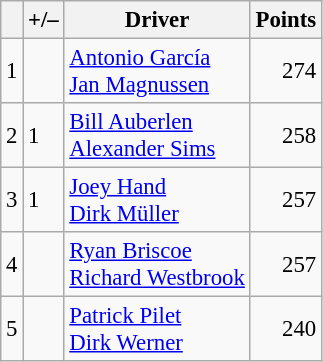<table class="wikitable" style="font-size: 95%;">
<tr>
<th scope="col"></th>
<th scope="col">+/–</th>
<th scope="col">Driver</th>
<th scope="col">Points</th>
</tr>
<tr>
<td align=center>1</td>
<td align="left"></td>
<td> <a href='#'>Antonio García</a><br> <a href='#'>Jan Magnussen</a></td>
<td align=right>274</td>
</tr>
<tr>
<td align=center>2</td>
<td align="left"> 1</td>
<td> <a href='#'>Bill Auberlen</a><br> <a href='#'>Alexander Sims</a></td>
<td align=right>258</td>
</tr>
<tr>
<td align=center>3</td>
<td align="left"> 1</td>
<td> <a href='#'>Joey Hand</a><br> <a href='#'>Dirk Müller</a></td>
<td align=right>257</td>
</tr>
<tr>
<td align=center>4</td>
<td align="left"></td>
<td> <a href='#'>Ryan Briscoe</a><br> <a href='#'>Richard Westbrook</a></td>
<td align=right>257</td>
</tr>
<tr>
<td align=center>5</td>
<td align="left"></td>
<td> <a href='#'>Patrick Pilet</a><br> <a href='#'>Dirk Werner</a></td>
<td align=right>240</td>
</tr>
</table>
